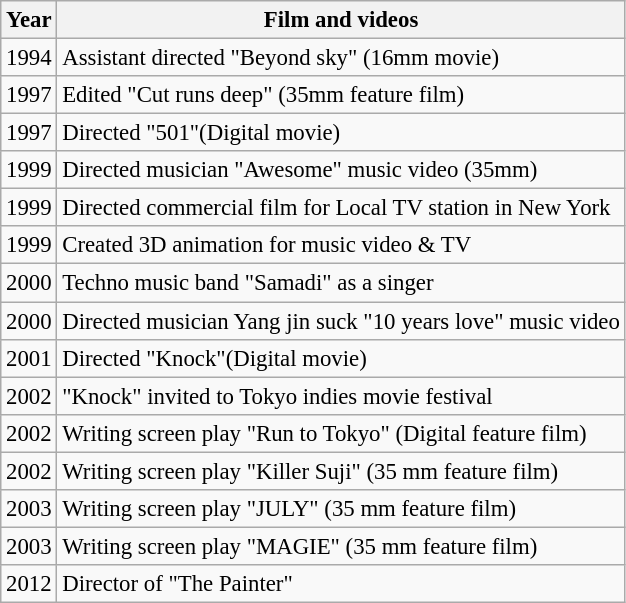<table class="wikitable" style="font-size:95%;">
<tr>
<th>Year</th>
<th>Film and videos</th>
</tr>
<tr>
<td>1994</td>
<td>Assistant directed "Beyond sky" (16mm movie)</td>
</tr>
<tr>
<td>1997</td>
<td>Edited "Cut runs deep" (35mm feature film)</td>
</tr>
<tr>
<td>1997</td>
<td>Directed "501"(Digital movie)</td>
</tr>
<tr>
<td>1999</td>
<td>Directed musician "Awesome" music video (35mm)</td>
</tr>
<tr>
<td>1999</td>
<td>Directed commercial film for Local TV station in New York</td>
</tr>
<tr>
<td>1999</td>
<td>Created 3D animation for music video & TV</td>
</tr>
<tr>
<td>2000</td>
<td>Techno music band "Samadi" as a singer</td>
</tr>
<tr>
<td>2000</td>
<td>Directed musician Yang jin suck "10 years love" music video</td>
</tr>
<tr>
<td>2001</td>
<td>Directed "Knock"(Digital movie)</td>
</tr>
<tr>
<td>2002</td>
<td>"Knock" invited to Tokyo indies movie festival</td>
</tr>
<tr>
<td>2002</td>
<td>Writing screen play "Run to Tokyo" (Digital feature film)</td>
</tr>
<tr>
<td>2002</td>
<td>Writing screen play "Killer Suji" (35 mm feature film)</td>
</tr>
<tr>
<td>2003</td>
<td>Writing screen play "JULY" (35 mm feature film)</td>
</tr>
<tr>
<td>2003</td>
<td>Writing screen play "MAGIE" (35 mm feature film)</td>
</tr>
<tr>
<td>2012</td>
<td>Director of "The Painter"</td>
</tr>
</table>
